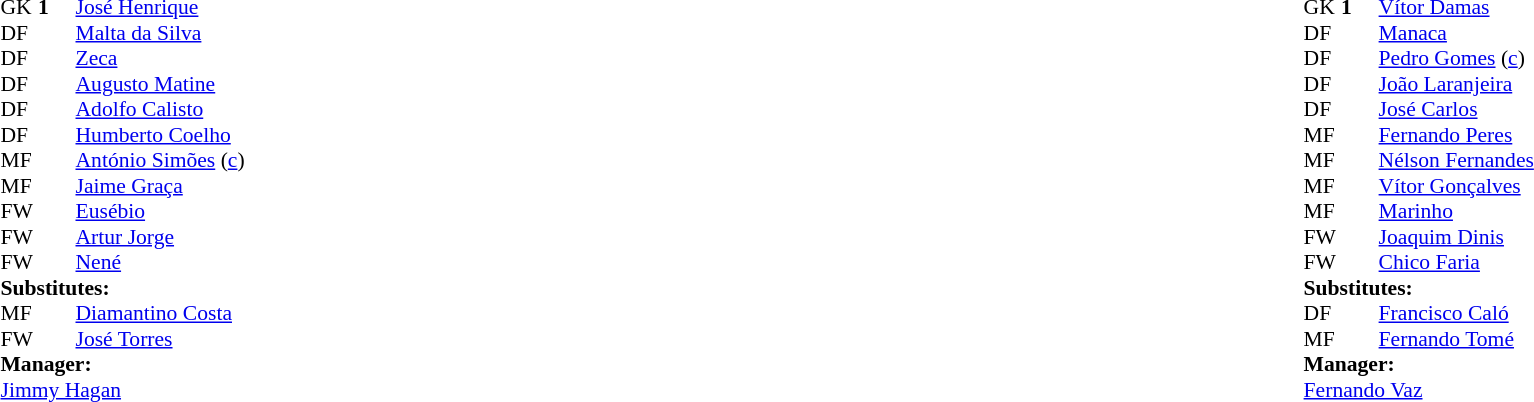<table width="100%">
<tr>
<td valign="top" width="50%"><br><table style="font-size: 90%" cellspacing="0" cellpadding="0">
<tr>
<td colspan="4"></td>
</tr>
<tr>
<th width=25></th>
<th width=25></th>
</tr>
<tr>
<td>GK</td>
<td><strong>1</strong></td>
<td> <a href='#'>José Henrique</a></td>
</tr>
<tr>
<td>DF</td>
<td></td>
<td> <a href='#'>Malta da Silva</a></td>
</tr>
<tr>
<td>DF</td>
<td></td>
<td> <a href='#'>Zeca</a></td>
</tr>
<tr>
<td>DF</td>
<td></td>
<td> <a href='#'>Augusto Matine</a></td>
<td></td>
<td></td>
</tr>
<tr>
<td>DF</td>
<td></td>
<td> <a href='#'>Adolfo Calisto</a></td>
</tr>
<tr>
<td>DF</td>
<td></td>
<td> <a href='#'>Humberto Coelho</a></td>
</tr>
<tr>
<td>MF</td>
<td></td>
<td> <a href='#'>António Simões</a> (<a href='#'>c</a>)</td>
</tr>
<tr>
<td>MF</td>
<td></td>
<td> <a href='#'>Jaime Graça</a></td>
</tr>
<tr>
<td>FW</td>
<td></td>
<td> <a href='#'>Eusébio</a></td>
</tr>
<tr>
<td>FW</td>
<td></td>
<td> <a href='#'>Artur Jorge</a></td>
<td></td>
<td></td>
</tr>
<tr>
<td>FW</td>
<td></td>
<td> <a href='#'>Nené</a></td>
</tr>
<tr>
<td colspan=3><strong>Substitutes:</strong></td>
</tr>
<tr>
<td>MF</td>
<td></td>
<td> <a href='#'>Diamantino Costa</a></td>
<td></td>
<td></td>
</tr>
<tr>
<td>FW</td>
<td></td>
<td> <a href='#'>José Torres</a></td>
<td></td>
<td></td>
</tr>
<tr>
<td colspan=3><strong>Manager:</strong></td>
</tr>
<tr>
<td colspan=4> <a href='#'>Jimmy Hagan</a></td>
</tr>
</table>
</td>
<td valign="top"></td>
<td valign="top" width="50%"><br><table style="font-size: 90%" cellspacing="0" cellpadding="0" align=center>
<tr>
<td colspan="4"></td>
</tr>
<tr>
<th width=25></th>
<th width=25></th>
</tr>
<tr>
<td>GK</td>
<td><strong>1</strong></td>
<td> <a href='#'>Vítor Damas</a></td>
</tr>
<tr>
<td>DF</td>
<td></td>
<td> <a href='#'>Manaca</a></td>
</tr>
<tr>
<td>DF</td>
<td></td>
<td> <a href='#'>Pedro Gomes</a> (<a href='#'>c</a>)</td>
</tr>
<tr>
<td>DF</td>
<td></td>
<td> <a href='#'>João Laranjeira</a></td>
</tr>
<tr>
<td>DF</td>
<td></td>
<td> <a href='#'>José Carlos</a></td>
<td></td>
<td></td>
</tr>
<tr>
<td>MF</td>
<td></td>
<td> <a href='#'>Fernando Peres</a></td>
</tr>
<tr>
<td>MF</td>
<td></td>
<td> <a href='#'>Nélson Fernandes</a></td>
</tr>
<tr>
<td>MF</td>
<td></td>
<td> <a href='#'>Vítor Gonçalves</a></td>
<td></td>
<td></td>
</tr>
<tr>
<td>MF</td>
<td></td>
<td> <a href='#'>Marinho</a></td>
</tr>
<tr>
<td>FW</td>
<td></td>
<td> <a href='#'>Joaquim Dinis</a></td>
</tr>
<tr>
<td>FW</td>
<td></td>
<td> <a href='#'>Chico Faria</a></td>
</tr>
<tr>
<td colspan=3><strong>Substitutes:</strong></td>
</tr>
<tr>
<td>DF</td>
<td></td>
<td> <a href='#'>Francisco Caló</a></td>
<td></td>
<td></td>
</tr>
<tr>
<td>MF</td>
<td></td>
<td> <a href='#'>Fernando Tomé</a></td>
<td></td>
<td></td>
</tr>
<tr>
<td colspan=3><strong>Manager:</strong></td>
</tr>
<tr>
<td colspan=4> <a href='#'>Fernando Vaz</a></td>
</tr>
</table>
</td>
</tr>
</table>
